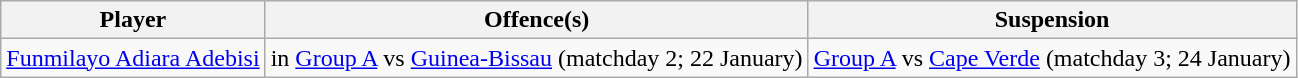<table class="wikitable sortable plainrowheaders">
<tr>
<th>Player</th>
<th>Offence(s)</th>
<th>Suspension</th>
</tr>
<tr>
<td> <a href='#'>Funmilayo Adiara Adebisi</a></td>
<td> in <a href='#'>Group A</a> vs <a href='#'>Guinea-Bissau</a> (matchday 2; 22 January)</td>
<td><a href='#'>Group A</a> vs <a href='#'>Cape Verde</a> (matchday 3; 24 January)</td>
</tr>
</table>
